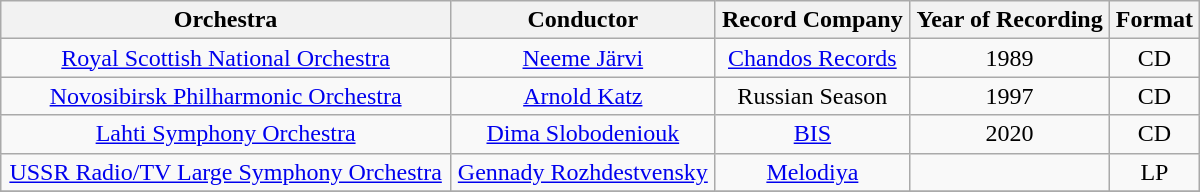<table class="wikitable" width="800px">
<tr>
<th align="center">Orchestra</th>
<th align="center">Conductor</th>
<th align="center">Record Company</th>
<th align="center">Year of Recording</th>
<th align="center">Format</th>
</tr>
<tr>
<td align="center"><a href='#'>Royal Scottish National Orchestra</a></td>
<td align="center"><a href='#'>Neeme Järvi</a></td>
<td align="center"><a href='#'>Chandos Records</a></td>
<td align="center">1989</td>
<td align="center">CD</td>
</tr>
<tr>
<td align="center"><a href='#'>Novosibirsk Philharmonic Orchestra</a></td>
<td align="center"><a href='#'>Arnold Katz</a></td>
<td align="center">Russian Season</td>
<td align="center">1997</td>
<td align="center">CD</td>
</tr>
<tr>
<td align="center"><a href='#'>Lahti Symphony Orchestra</a></td>
<td align="center"><a href='#'>Dima Slobodeniouk</a></td>
<td align="center"><a href='#'>BIS</a></td>
<td align="center">2020</td>
<td align="center">CD</td>
</tr>
<tr>
<td align="center"><a href='#'>USSR Radio/TV Large Symphony Orchestra</a></td>
<td align="center"><a href='#'>Gennady Rozhdestvensky</a></td>
<td align="center"><a href='#'>Melodiya</a></td>
<td align="center"></td>
<td align="center">LP</td>
</tr>
<tr>
</tr>
</table>
